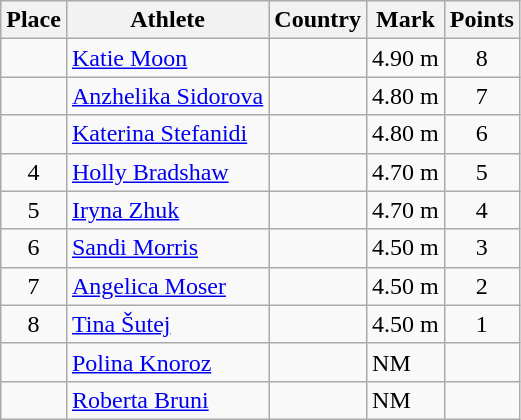<table class="wikitable">
<tr>
<th>Place</th>
<th>Athlete</th>
<th>Country</th>
<th>Mark</th>
<th>Points</th>
</tr>
<tr>
<td align=center></td>
<td><a href='#'>Katie Moon</a></td>
<td></td>
<td>4.90 m</td>
<td align=center>8</td>
</tr>
<tr>
<td align=center></td>
<td><a href='#'>Anzhelika Sidorova</a></td>
<td></td>
<td>4.80 m</td>
<td align=center>7</td>
</tr>
<tr>
<td align=center></td>
<td><a href='#'>Katerina Stefanidi</a></td>
<td></td>
<td>4.80 m</td>
<td align=center>6</td>
</tr>
<tr>
<td align=center>4</td>
<td><a href='#'>Holly Bradshaw</a></td>
<td></td>
<td>4.70 m</td>
<td align=center>5</td>
</tr>
<tr>
<td align=center>5</td>
<td><a href='#'>Iryna Zhuk</a></td>
<td></td>
<td>4.70 m</td>
<td align=center>4</td>
</tr>
<tr>
<td align=center>6</td>
<td><a href='#'>Sandi Morris</a></td>
<td></td>
<td>4.50 m</td>
<td align=center>3</td>
</tr>
<tr>
<td align=center>7</td>
<td><a href='#'>Angelica Moser</a></td>
<td></td>
<td>4.50 m</td>
<td align=center>2</td>
</tr>
<tr>
<td align=center>8</td>
<td><a href='#'>Tina Šutej</a></td>
<td></td>
<td>4.50 m</td>
<td align=center>1</td>
</tr>
<tr>
<td align=center></td>
<td><a href='#'>Polina Knoroz</a></td>
<td></td>
<td>NM</td>
<td align=center></td>
</tr>
<tr>
<td align=center></td>
<td><a href='#'>Roberta Bruni</a></td>
<td></td>
<td>NM</td>
<td align=center></td>
</tr>
</table>
